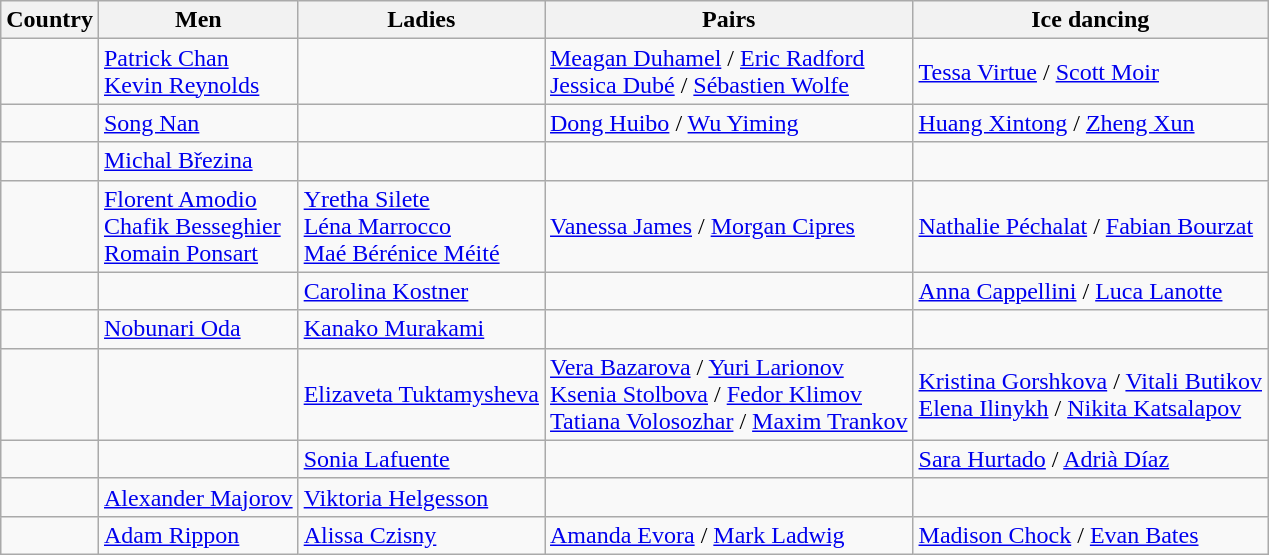<table class="wikitable">
<tr>
<th>Country</th>
<th>Men</th>
<th>Ladies</th>
<th>Pairs</th>
<th>Ice dancing</th>
</tr>
<tr>
<td></td>
<td><a href='#'>Patrick Chan</a> <br> <a href='#'>Kevin Reynolds</a></td>
<td></td>
<td><a href='#'>Meagan Duhamel</a> / <a href='#'>Eric Radford</a> <br> <a href='#'>Jessica Dubé</a> / <a href='#'>Sébastien Wolfe</a></td>
<td><a href='#'>Tessa Virtue</a> / <a href='#'>Scott Moir</a></td>
</tr>
<tr>
<td></td>
<td><a href='#'>Song Nan</a></td>
<td></td>
<td><a href='#'>Dong Huibo</a> / <a href='#'>Wu Yiming</a></td>
<td><a href='#'>Huang Xintong</a> / <a href='#'>Zheng Xun</a></td>
</tr>
<tr>
<td></td>
<td><a href='#'>Michal Březina</a></td>
<td></td>
<td></td>
<td></td>
</tr>
<tr>
<td></td>
<td><a href='#'>Florent Amodio</a> <br> <a href='#'>Chafik Besseghier</a> <br> <a href='#'>Romain Ponsart</a></td>
<td><a href='#'>Yretha Silete</a> <br> <a href='#'>Léna Marrocco</a> <br> <a href='#'>Maé Bérénice Méité</a></td>
<td><a href='#'>Vanessa James</a> / <a href='#'>Morgan Cipres</a></td>
<td><a href='#'>Nathalie Péchalat</a> / <a href='#'>Fabian Bourzat</a></td>
</tr>
<tr>
<td></td>
<td></td>
<td><a href='#'>Carolina Kostner</a></td>
<td></td>
<td><a href='#'>Anna Cappellini</a> / <a href='#'>Luca Lanotte</a></td>
</tr>
<tr>
<td></td>
<td><a href='#'>Nobunari Oda</a></td>
<td><a href='#'>Kanako Murakami</a></td>
<td></td>
<td></td>
</tr>
<tr>
<td></td>
<td></td>
<td><a href='#'>Elizaveta Tuktamysheva</a></td>
<td><a href='#'>Vera Bazarova</a> / <a href='#'>Yuri Larionov</a> <br> <a href='#'>Ksenia Stolbova</a> / <a href='#'>Fedor Klimov</a> <br> <a href='#'>Tatiana Volosozhar</a> / <a href='#'>Maxim Trankov</a></td>
<td><a href='#'>Kristina Gorshkova</a> / <a href='#'>Vitali Butikov</a> <br> <a href='#'>Elena Ilinykh</a> / <a href='#'>Nikita Katsalapov</a></td>
</tr>
<tr>
<td></td>
<td></td>
<td><a href='#'>Sonia Lafuente</a></td>
<td></td>
<td><a href='#'>Sara Hurtado</a> / <a href='#'>Adrià Díaz</a></td>
</tr>
<tr>
<td></td>
<td><a href='#'>Alexander Majorov</a></td>
<td><a href='#'>Viktoria Helgesson</a></td>
<td></td>
<td></td>
</tr>
<tr>
<td></td>
<td><a href='#'>Adam Rippon</a></td>
<td><a href='#'>Alissa Czisny</a></td>
<td><a href='#'>Amanda Evora</a> / <a href='#'>Mark Ladwig</a></td>
<td><a href='#'>Madison Chock</a> / <a href='#'>Evan Bates</a></td>
</tr>
</table>
